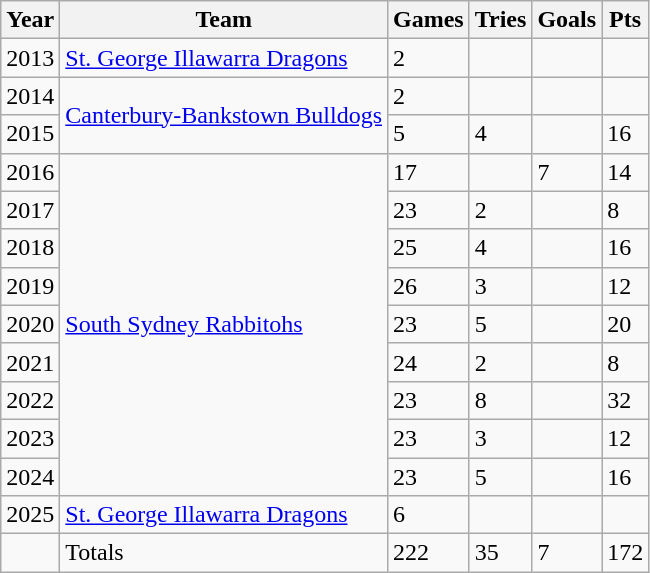<table class="wikitable">
<tr>
<th>Year</th>
<th>Team</th>
<th>Games</th>
<th>Tries</th>
<th>Goals</th>
<th>Pts</th>
</tr>
<tr>
<td>2013</td>
<td> <a href='#'>St. George Illawarra Dragons</a></td>
<td>2</td>
<td></td>
<td></td>
<td></td>
</tr>
<tr>
<td>2014</td>
<td rowspan="2">  <a href='#'>Canterbury-Bankstown Bulldogs</a></td>
<td>2</td>
<td></td>
<td></td>
<td></td>
</tr>
<tr>
<td>2015</td>
<td>5</td>
<td>4</td>
<td></td>
<td>16</td>
</tr>
<tr>
<td>2016</td>
<td rowspan="9">  <a href='#'>South Sydney Rabbitohs</a></td>
<td>17</td>
<td></td>
<td>7</td>
<td>14</td>
</tr>
<tr>
<td>2017</td>
<td>23</td>
<td>2</td>
<td></td>
<td>8</td>
</tr>
<tr>
<td>2018</td>
<td>25</td>
<td>4</td>
<td></td>
<td>16</td>
</tr>
<tr>
<td>2019</td>
<td>26</td>
<td>3</td>
<td></td>
<td>12</td>
</tr>
<tr>
<td>2020</td>
<td>23</td>
<td>5</td>
<td></td>
<td>20</td>
</tr>
<tr>
<td>2021</td>
<td>24</td>
<td>2</td>
<td></td>
<td>8</td>
</tr>
<tr>
<td>2022</td>
<td>23</td>
<td>8</td>
<td></td>
<td>32</td>
</tr>
<tr>
<td>2023</td>
<td>23</td>
<td>3</td>
<td></td>
<td>12</td>
</tr>
<tr>
<td>2024</td>
<td>23</td>
<td>5</td>
<td></td>
<td>16</td>
</tr>
<tr>
<td>2025</td>
<td> <a href='#'>St. George Illawarra Dragons</a></td>
<td>6</td>
<td></td>
<td></td>
<td></td>
</tr>
<tr>
<td></td>
<td>Totals</td>
<td>222</td>
<td>35</td>
<td>7</td>
<td>172</td>
</tr>
</table>
